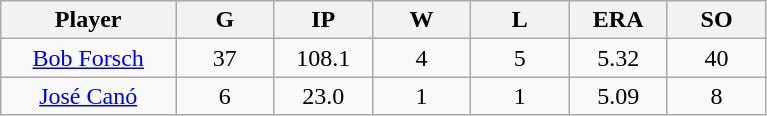<table class="wikitable sortable">
<tr>
<th bgcolor="#DDDDFF" width="16%">Player</th>
<th bgcolor="#DDDDFF" width="9%">G</th>
<th bgcolor="#DDDDFF" width="9%">IP</th>
<th bgcolor="#DDDDFF" width="9%">W</th>
<th bgcolor="#DDDDFF" width="9%">L</th>
<th bgcolor="#DDDDFF" width="9%">ERA</th>
<th bgcolor="#DDDDFF" width="9%">SO</th>
</tr>
<tr align="center">
<td><a href='#'>Bob Forsch</a></td>
<td>37</td>
<td>108.1</td>
<td>4</td>
<td>5</td>
<td>5.32</td>
<td>40</td>
</tr>
<tr align="center">
<td><a href='#'>José Canó</a></td>
<td>6</td>
<td>23.0</td>
<td>1</td>
<td>1</td>
<td>5.09</td>
<td>8</td>
</tr>
</table>
